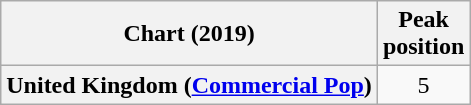<table class="wikitable sortable plainrowheaders" style="text-align:center">
<tr>
<th scope="col">Chart (2019)</th>
<th scope="col">Peak<br>position</th>
</tr>
<tr>
<th scope="row">United Kingdom (<a href='#'>Commercial Pop</a>)</th>
<td>5</td>
</tr>
</table>
